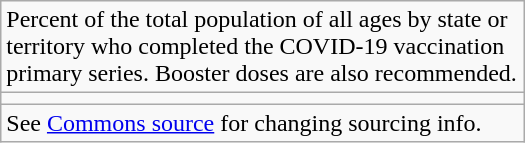<table class=wikitable style="width:350px; float:right; clear:right;">
<tr>
<td>Percent of the total population of all ages by state or territory who completed the COVID-19 vaccination primary series. Booster doses are also recommended.</td>
</tr>
<tr>
<td></td>
</tr>
<tr>
<td>See <a href='#'>Commons source</a> for changing sourcing info.</td>
</tr>
</table>
